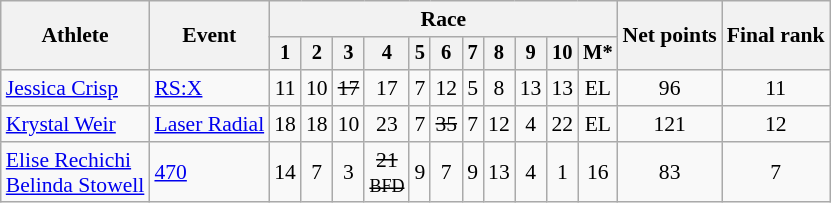<table class="wikitable" style="font-size:90%">
<tr>
<th rowspan=2>Athlete</th>
<th rowspan=2>Event</th>
<th colspan=11>Race</th>
<th rowspan=2>Net points</th>
<th rowspan=2>Final rank</th>
</tr>
<tr style="font-size:95%">
<th>1</th>
<th>2</th>
<th>3</th>
<th>4</th>
<th>5</th>
<th>6</th>
<th>7</th>
<th>8</th>
<th>9</th>
<th>10</th>
<th>M*</th>
</tr>
<tr align=center>
<td align=left><a href='#'>Jessica Crisp</a></td>
<td align=left><a href='#'>RS:X</a></td>
<td>11</td>
<td>10</td>
<td><s>17</s></td>
<td>17</td>
<td>7</td>
<td>12</td>
<td>5</td>
<td>8</td>
<td>13</td>
<td>13</td>
<td>EL</td>
<td>96</td>
<td>11</td>
</tr>
<tr align=center>
<td align=left><a href='#'>Krystal Weir</a></td>
<td align=left><a href='#'>Laser Radial</a></td>
<td>18</td>
<td>18</td>
<td>10</td>
<td>23</td>
<td>7</td>
<td><s>35</s></td>
<td>7</td>
<td>12</td>
<td>4</td>
<td>22</td>
<td>EL</td>
<td>121</td>
<td>12</td>
</tr>
<tr align=center>
<td align=left><a href='#'>Elise Rechichi</a><br><a href='#'>Belinda Stowell</a></td>
<td align=left><a href='#'>470</a></td>
<td>14</td>
<td>7</td>
<td>3</td>
<td><s>21<br><small>BFD</small></s></td>
<td>9</td>
<td>7</td>
<td>9</td>
<td>13</td>
<td>4</td>
<td>1</td>
<td>16</td>
<td>83</td>
<td>7</td>
</tr>
</table>
